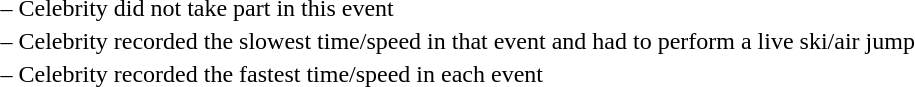<table>
<tr>
<td> –</td>
<td>Celebrity did not take part in this event</td>
</tr>
<tr>
<td> –</td>
<td>Celebrity recorded the slowest time/speed in that event and had to perform a live ski/air jump</td>
</tr>
<tr>
<td> –</td>
<td>Celebrity recorded the fastest time/speed in each event</td>
</tr>
</table>
